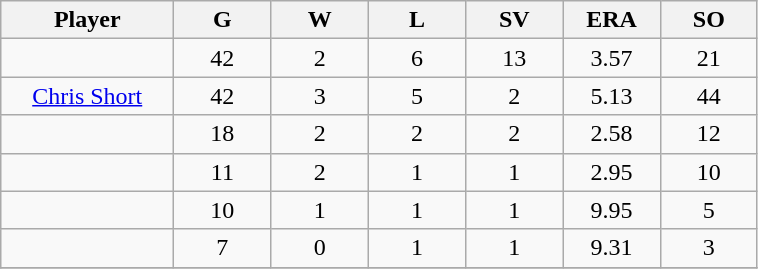<table class="wikitable sortable">
<tr>
<th bgcolor="#DDDDFF" width="16%">Player</th>
<th bgcolor="#DDDDFF" width="9%">G</th>
<th bgcolor="#DDDDFF" width="9%">W</th>
<th bgcolor="#DDDDFF" width="9%">L</th>
<th bgcolor="#DDDDFF" width="9%">SV</th>
<th bgcolor="#DDDDFF" width="9%">ERA</th>
<th bgcolor="#DDDDFF" width="9%">SO</th>
</tr>
<tr align="center">
<td></td>
<td>42</td>
<td>2</td>
<td>6</td>
<td>13</td>
<td>3.57</td>
<td>21</td>
</tr>
<tr align="center">
<td><a href='#'>Chris Short</a></td>
<td>42</td>
<td>3</td>
<td>5</td>
<td>2</td>
<td>5.13</td>
<td>44</td>
</tr>
<tr align=center>
<td></td>
<td>18</td>
<td>2</td>
<td>2</td>
<td>2</td>
<td>2.58</td>
<td>12</td>
</tr>
<tr align="center">
<td></td>
<td>11</td>
<td>2</td>
<td>1</td>
<td>1</td>
<td>2.95</td>
<td>10</td>
</tr>
<tr align="center">
<td></td>
<td>10</td>
<td>1</td>
<td>1</td>
<td>1</td>
<td>9.95</td>
<td>5</td>
</tr>
<tr align="center">
<td></td>
<td>7</td>
<td>0</td>
<td>1</td>
<td>1</td>
<td>9.31</td>
<td>3</td>
</tr>
<tr align="center">
</tr>
</table>
